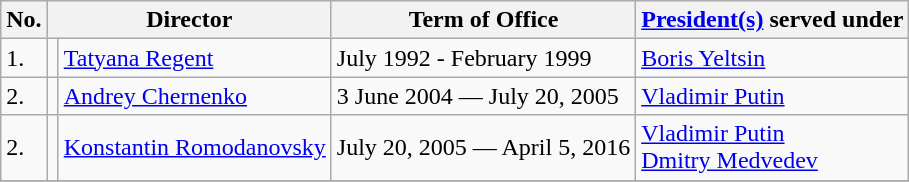<table class="wikitable">
<tr>
<th>No.</th>
<th colspan=2>Director</th>
<th>Term of Office</th>
<th><a href='#'>President(s)</a> served under</th>
</tr>
<tr>
<td>1.</td>
<td></td>
<td><a href='#'>Tatyana Regent</a></td>
<td>July 1992 - February 1999</td>
<td><a href='#'>Boris Yeltsin</a></td>
</tr>
<tr>
<td>2.</td>
<td></td>
<td><a href='#'>Andrey Chernenko</a></td>
<td>3 June 2004 — July 20, 2005</td>
<td><a href='#'>Vladimir Putin</a></td>
</tr>
<tr>
<td>2.</td>
<td></td>
<td><a href='#'>Konstantin Romodanovsky</a></td>
<td>July 20, 2005 — April 5, 2016</td>
<td><a href='#'>Vladimir Putin</a><br><a href='#'>Dmitry Medvedev</a><br></td>
</tr>
<tr>
</tr>
</table>
